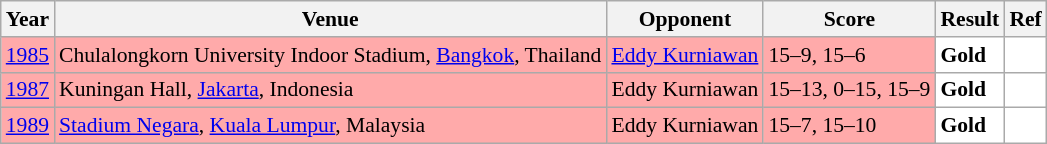<table class="sortable wikitable" style="font-size: 90%;">
<tr>
<th>Year</th>
<th>Venue</th>
<th>Opponent</th>
<th>Score</th>
<th>Result</th>
<th>Ref</th>
</tr>
<tr style="background:#FFAAAA">
<td align="center"><a href='#'>1985</a></td>
<td align="left">Chulalongkorn University Indoor Stadium, <a href='#'>Bangkok</a>, Thailand</td>
<td align="left"> <a href='#'>Eddy Kurniawan</a></td>
<td align="left">15–9, 15–6</td>
<td style="text-align:left; background:white"> <strong>Gold</strong></td>
<td style="text-align:center; background:white"></td>
</tr>
<tr style="background:#FFAAAA">
<td align="center"><a href='#'>1987</a></td>
<td align="left">Kuningan Hall, <a href='#'>Jakarta</a>, Indonesia</td>
<td align="left"> Eddy Kurniawan</td>
<td align="left">15–13, 0–15, 15–9</td>
<td style="text-align:left; background:white"> <strong>Gold</strong></td>
<td style="text-align:center; background:white"></td>
</tr>
<tr style="background:#FFAAAA">
<td align="center"><a href='#'>1989</a></td>
<td align="left"><a href='#'>Stadium Negara</a>, <a href='#'>Kuala Lumpur</a>, Malaysia</td>
<td align="left"> Eddy Kurniawan</td>
<td align="left">15–7, 15–10</td>
<td style="text-align:left; background:white"> <strong>Gold</strong></td>
<td style="text-align:center; background:white"></td>
</tr>
</table>
